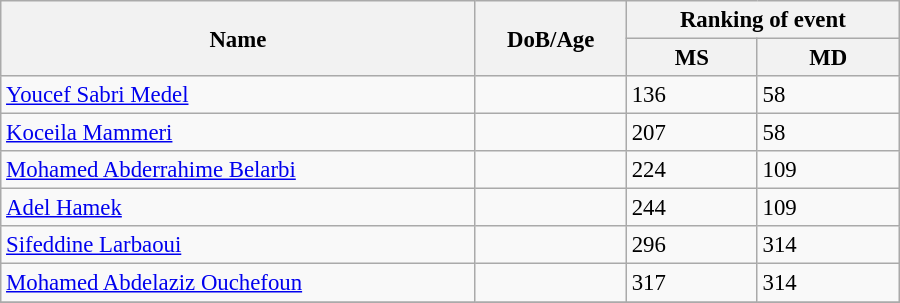<table class="wikitable"  style="width:600px; font-size:95%;">
<tr>
<th align="left" rowspan="2">Name</th>
<th align="left" rowspan="2">DoB/Age</th>
<th align="center" colspan="2">Ranking of event</th>
</tr>
<tr>
<th align="center">MS</th>
<th align="center">MD</th>
</tr>
<tr>
<td align="left"><a href='#'>Youcef Sabri Medel</a></td>
<td align="left"></td>
<td>136</td>
<td>58</td>
</tr>
<tr>
<td align="left"><a href='#'>Koceila Mammeri</a></td>
<td align="left"></td>
<td>207</td>
<td>58</td>
</tr>
<tr>
<td align="left"><a href='#'>Mohamed Abderrahime Belarbi</a></td>
<td align="left"></td>
<td>224</td>
<td>109</td>
</tr>
<tr>
<td align="left"><a href='#'>Adel Hamek</a></td>
<td align="left"></td>
<td>244</td>
<td>109</td>
</tr>
<tr>
<td align="left"><a href='#'>Sifeddine Larbaoui</a></td>
<td align="left"></td>
<td>296</td>
<td>314</td>
</tr>
<tr>
<td align="left"><a href='#'>Mohamed Abdelaziz Ouchefoun</a></td>
<td align="left"></td>
<td>317</td>
<td>314</td>
</tr>
<tr>
</tr>
</table>
